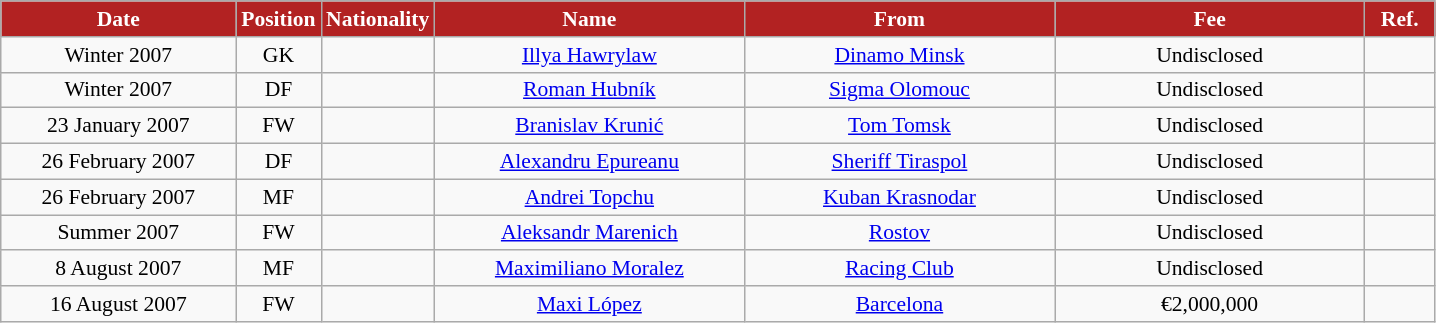<table class="wikitable"  style="text-align:center; font-size:90%; ">
<tr>
<th style="background:#B22222; color:white; width:150px;">Date</th>
<th style="background:#B22222; color:white; width:50px;">Position</th>
<th style="background:#B22222; color:white; width:50px;">Nationality</th>
<th style="background:#B22222; color:white; width:200px;">Name</th>
<th style="background:#B22222; color:white; width:200px;">From</th>
<th style="background:#B22222; color:white; width:200px;">Fee</th>
<th style="background:#B22222; color:white; width:40px;">Ref.</th>
</tr>
<tr>
<td>Winter 2007</td>
<td>GK</td>
<td></td>
<td><a href='#'>Illya Hawrylaw</a></td>
<td><a href='#'>Dinamo Minsk</a></td>
<td>Undisclosed</td>
<td></td>
</tr>
<tr>
<td>Winter 2007</td>
<td>DF</td>
<td></td>
<td><a href='#'>Roman Hubník</a></td>
<td><a href='#'>Sigma Olomouc</a></td>
<td>Undisclosed</td>
<td></td>
</tr>
<tr>
<td>23 January 2007</td>
<td>FW</td>
<td></td>
<td><a href='#'>Branislav Krunić</a></td>
<td><a href='#'>Tom Tomsk</a></td>
<td>Undisclosed</td>
<td></td>
</tr>
<tr>
<td>26 February 2007</td>
<td>DF</td>
<td></td>
<td><a href='#'>Alexandru Epureanu</a></td>
<td><a href='#'>Sheriff Tiraspol</a></td>
<td>Undisclosed</td>
<td></td>
</tr>
<tr>
<td>26 February 2007</td>
<td>MF</td>
<td></td>
<td><a href='#'>Andrei Topchu</a></td>
<td><a href='#'>Kuban Krasnodar</a></td>
<td>Undisclosed</td>
<td></td>
</tr>
<tr>
<td>Summer 2007</td>
<td>FW</td>
<td></td>
<td><a href='#'>Aleksandr Marenich</a></td>
<td><a href='#'>Rostov</a></td>
<td>Undisclosed</td>
<td></td>
</tr>
<tr>
<td>8 August 2007</td>
<td>MF</td>
<td></td>
<td><a href='#'>Maximiliano Moralez</a></td>
<td><a href='#'>Racing Club</a></td>
<td>Undisclosed</td>
<td></td>
</tr>
<tr>
<td>16 August 2007</td>
<td>FW</td>
<td></td>
<td><a href='#'>Maxi López</a></td>
<td><a href='#'>Barcelona</a></td>
<td>€2,000,000</td>
<td></td>
</tr>
</table>
